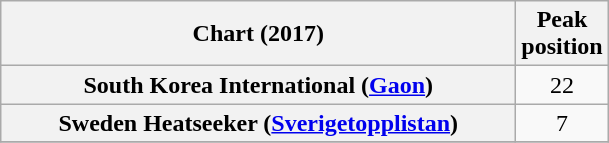<table class="wikitable sortable plainrowheaders" style="text-align:center">
<tr>
<th scope="col" style="width:21em;">Chart (2017)</th>
<th scope="col">Peak<br>position</th>
</tr>
<tr>
<th scope="row">South Korea International (<a href='#'>Gaon</a>)</th>
<td>22</td>
</tr>
<tr>
<th scope="row">Sweden Heatseeker (<a href='#'>Sverigetopplistan</a>)</th>
<td>7</td>
</tr>
<tr>
</tr>
</table>
